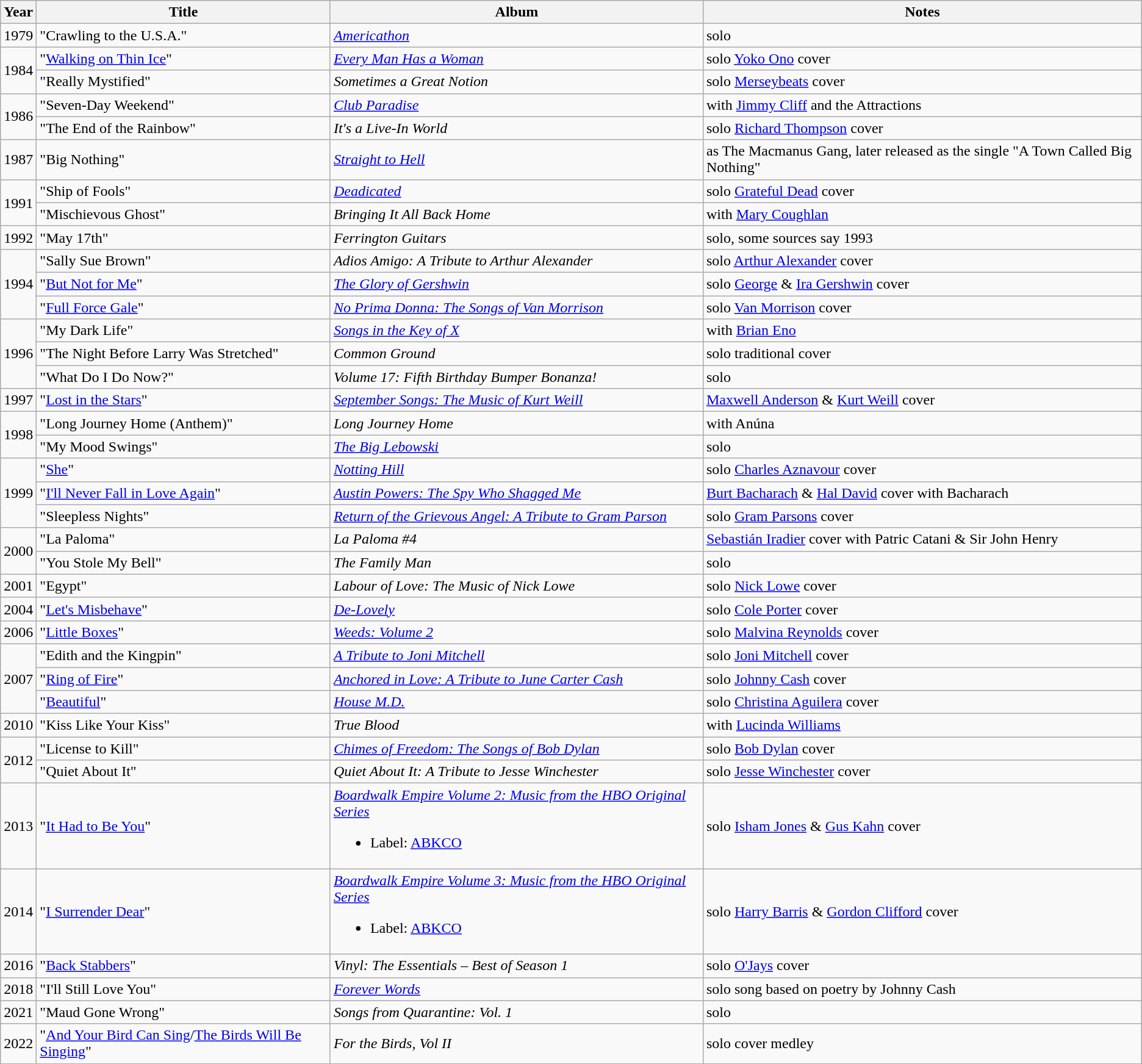<table class="wikitable">
<tr>
<th>Year</th>
<th>Title</th>
<th style="width:400px;">Album</th>
<th>Notes</th>
</tr>
<tr>
<td>1979</td>
<td>"Crawling to the U.S.A."</td>
<td><em><a href='#'>Americathon</a></em></td>
<td>solo</td>
</tr>
<tr>
<td rowspan="2">1984</td>
<td>"<a href='#'>Walking on Thin Ice</a>"</td>
<td><em><a href='#'>Every Man Has a Woman</a></em></td>
<td>solo <a href='#'>Yoko Ono</a> cover</td>
</tr>
<tr>
<td>"Really Mystified"</td>
<td><em>Sometimes a Great Notion</em></td>
<td>solo <a href='#'>Merseybeats</a> cover</td>
</tr>
<tr>
<td rowspan="2">1986</td>
<td>"Seven-Day Weekend"</td>
<td><em><a href='#'>Club Paradise</a></em></td>
<td>with <a href='#'>Jimmy Cliff</a> and the Attractions</td>
</tr>
<tr>
<td>"The End of the Rainbow"</td>
<td><em>It's a Live-In World</em></td>
<td>solo <a href='#'>Richard Thompson</a> cover</td>
</tr>
<tr>
<td>1987</td>
<td>"Big Nothing"</td>
<td><em><a href='#'>Straight to Hell</a></em></td>
<td>as The Macmanus Gang, later released as the single "A Town Called Big Nothing"</td>
</tr>
<tr>
<td rowspan="2">1991</td>
<td>"Ship of Fools"</td>
<td><em><a href='#'>Deadicated</a></em></td>
<td>solo <a href='#'>Grateful Dead</a> cover</td>
</tr>
<tr>
<td>"Mischievous Ghost"</td>
<td><em>Bringing It All Back Home</em></td>
<td>with <a href='#'>Mary Coughlan</a></td>
</tr>
<tr>
<td>1992</td>
<td>"May 17th"</td>
<td><em>Ferrington Guitars</em></td>
<td>solo, some sources say 1993</td>
</tr>
<tr>
<td rowspan="3">1994</td>
<td>"Sally Sue Brown"</td>
<td><em>Adios Amigo: A Tribute to Arthur Alexander</em></td>
<td>solo <a href='#'>Arthur Alexander</a> cover</td>
</tr>
<tr>
<td>"<a href='#'>But Not for Me</a>"</td>
<td><em><a href='#'>The Glory of Gershwin</a></em></td>
<td>solo <a href='#'>George</a> & <a href='#'>Ira Gershwin</a> cover</td>
</tr>
<tr>
<td>"<a href='#'>Full Force Gale</a>"</td>
<td><em><a href='#'>No Prima Donna: The Songs of Van Morrison</a></em></td>
<td>solo <a href='#'>Van Morrison</a> cover</td>
</tr>
<tr>
<td rowspan="3">1996</td>
<td>"My Dark Life"</td>
<td><em><a href='#'>Songs in the Key of X</a></em></td>
<td>with <a href='#'>Brian Eno</a></td>
</tr>
<tr>
<td>"The Night Before Larry Was Stretched"</td>
<td><em>Common Ground</em></td>
<td>solo traditional cover</td>
</tr>
<tr>
<td>"What Do I Do Now?"</td>
<td><em>Volume 17: Fifth Birthday Bumper Bonanza!</em></td>
<td>solo</td>
</tr>
<tr>
<td>1997</td>
<td>"<a href='#'>Lost in the Stars</a>"</td>
<td><em><a href='#'>September Songs: The Music of Kurt Weill</a></em></td>
<td><a href='#'>Maxwell Anderson</a> & <a href='#'>Kurt Weill</a> cover</td>
</tr>
<tr>
<td rowspan="2">1998</td>
<td>"Long Journey Home (Anthem)"</td>
<td><em>Long Journey Home</em></td>
<td>with Anúna</td>
</tr>
<tr>
<td>"My Mood Swings"</td>
<td><em><a href='#'>The Big Lebowski</a></em></td>
<td>solo</td>
</tr>
<tr>
<td rowspan="3">1999</td>
<td>"<a href='#'>She</a>"</td>
<td><em><a href='#'>Notting Hill</a></em></td>
<td>solo <a href='#'>Charles Aznavour</a> cover</td>
</tr>
<tr>
<td>"<a href='#'>I'll Never Fall in Love Again</a>"</td>
<td><em><a href='#'>Austin Powers: The Spy Who Shagged Me</a></em></td>
<td><a href='#'>Burt Bacharach</a> & <a href='#'>Hal David</a> cover with Bacharach</td>
</tr>
<tr>
<td>"Sleepless Nights"</td>
<td><em><a href='#'>Return of the Grievous Angel: A Tribute to Gram Parson</a></em></td>
<td>solo <a href='#'>Gram Parsons</a> cover</td>
</tr>
<tr>
<td rowspan="2">2000</td>
<td>"La Paloma"</td>
<td><em>La Paloma #4</em></td>
<td><a href='#'>Sebastián Iradier</a> cover with Patric Catani & Sir John Henry</td>
</tr>
<tr>
<td>"You Stole My Bell"</td>
<td><em>The Family Man</em></td>
<td>solo</td>
</tr>
<tr>
<td>2001</td>
<td>"Egypt"</td>
<td><em>Labour of Love: The Music of Nick Lowe</em></td>
<td>solo <a href='#'>Nick Lowe</a> cover</td>
</tr>
<tr>
<td>2004</td>
<td>"<a href='#'>Let's Misbehave</a>"</td>
<td><em><a href='#'>De-Lovely</a></em></td>
<td>solo <a href='#'>Cole Porter</a> cover</td>
</tr>
<tr>
<td>2006</td>
<td>"<a href='#'>Little Boxes</a>"</td>
<td><em><a href='#'>Weeds: Volume 2</a></em></td>
<td>solo <a href='#'>Malvina Reynolds</a> cover</td>
</tr>
<tr>
<td rowspan="3">2007</td>
<td>"Edith and the Kingpin"</td>
<td><em><a href='#'>A Tribute to Joni Mitchell</a></em></td>
<td>solo <a href='#'>Joni Mitchell</a> cover</td>
</tr>
<tr>
<td>"<a href='#'>Ring of Fire</a>"</td>
<td><em><a href='#'>Anchored in Love: A Tribute to June Carter Cash</a></em></td>
<td>solo <a href='#'>Johnny Cash</a> cover</td>
</tr>
<tr>
<td>"<a href='#'>Beautiful</a>"</td>
<td><em><a href='#'>House M.D.</a></em></td>
<td>solo <a href='#'>Christina Aguilera</a> cover</td>
</tr>
<tr>
<td>2010</td>
<td>"Kiss Like Your Kiss"</td>
<td><em>True Blood</em></td>
<td>with <a href='#'>Lucinda Williams</a></td>
</tr>
<tr>
<td rowspan="2">2012</td>
<td>"License to Kill"</td>
<td><em><a href='#'>Chimes of Freedom: The Songs of Bob Dylan</a></em></td>
<td>solo <a href='#'>Bob Dylan</a> cover</td>
</tr>
<tr>
<td>"Quiet About It"</td>
<td><em>Quiet About It: A Tribute to Jesse Winchester</em></td>
<td>solo <a href='#'>Jesse Winchester</a> cover</td>
</tr>
<tr>
<td>2013</td>
<td>"<a href='#'>It Had to Be You</a>"</td>
<td><em><a href='#'>Boardwalk Empire Volume 2: Music from the HBO Original Series</a></em><br><ul><li>Label: <a href='#'>ABKCO</a></li></ul></td>
<td>solo <a href='#'>Isham Jones</a> & <a href='#'>Gus Kahn</a> cover</td>
</tr>
<tr>
<td>2014</td>
<td>"<a href='#'>I Surrender Dear</a>"</td>
<td><em><a href='#'>Boardwalk Empire Volume 3: Music from the HBO Original Series</a></em><br><ul><li>Label: <a href='#'>ABKCO</a></li></ul></td>
<td>solo <a href='#'>Harry Barris</a> & <a href='#'>Gordon Clifford</a> cover</td>
</tr>
<tr>
<td>2016</td>
<td>"<a href='#'>Back Stabbers</a>"</td>
<td><em>Vinyl: The Essentials – Best of Season 1</em></td>
<td>solo <a href='#'>O'Jays</a> cover</td>
</tr>
<tr>
<td>2018</td>
<td>"I'll Still Love You"</td>
<td><em><a href='#'>Forever Words</a></em></td>
<td>solo song based on poetry by Johnny Cash</td>
</tr>
<tr>
<td>2021</td>
<td>"Maud Gone Wrong"</td>
<td><em>Songs from Quarantine: Vol. 1</em></td>
<td>solo</td>
</tr>
<tr>
<td>2022</td>
<td>"<a href='#'>And Your Bird Can Sing</a>/<a href='#'>The Birds Will Be Singing</a>"</td>
<td><em>For the Birds, Vol II</em></td>
<td>solo cover medley</td>
</tr>
</table>
